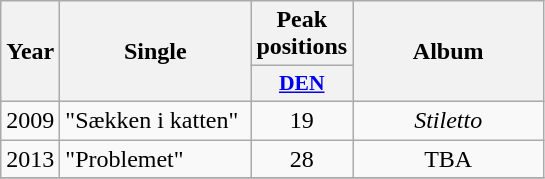<table class="wikitable">
<tr>
<th align="center" rowspan="2" width="10">Year</th>
<th align="center" rowspan="2" width="120">Single</th>
<th align="center" colspan="1" width="20">Peak positions</th>
<th align="center" rowspan="2" width="120">Album</th>
</tr>
<tr>
<th scope="col" style="width:3em;font-size:90%;"><a href='#'>DEN</a><br></th>
</tr>
<tr>
<td style="text-align:center;">2009</td>
<td>"Sækken i katten"</td>
<td style="text-align:center;">19</td>
<td style="text-align:center;"><em>Stiletto</em></td>
</tr>
<tr>
<td style="text-align:center;">2013</td>
<td>"Problemet"</td>
<td style="text-align:center;">28</td>
<td style="text-align:center;">TBA</td>
</tr>
<tr>
</tr>
</table>
